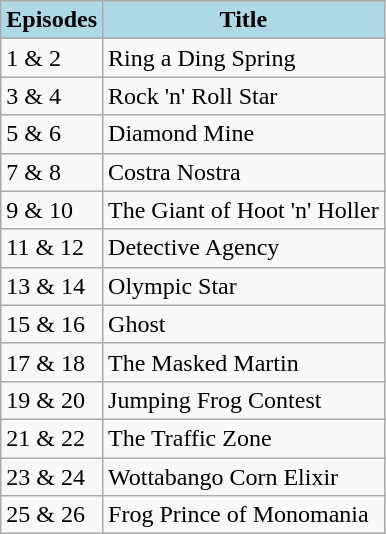<table class="wikitable collapsible">
<tr bgcolor="#ADD8E6">
<th style="background-color:#ADD8E6;">Episodes</th>
<th style="background-color:#ADD8E6;">Title</th>
</tr>
<tr>
<td>1 & 2</td>
<td>Ring a Ding Spring</td>
</tr>
<tr>
<td>3 & 4</td>
<td>Rock 'n' Roll Star</td>
</tr>
<tr>
<td>5 & 6</td>
<td>Diamond Mine</td>
</tr>
<tr>
<td>7 & 8</td>
<td>Costra Nostra</td>
</tr>
<tr>
<td>9 & 10</td>
<td>The Giant of Hoot 'n' Holler</td>
</tr>
<tr>
<td>11 & 12</td>
<td>Detective Agency</td>
</tr>
<tr>
<td>13 & 14</td>
<td>Olympic Star</td>
</tr>
<tr>
<td>15 & 16</td>
<td>Ghost</td>
</tr>
<tr>
<td>17 & 18</td>
<td>The Masked Martin</td>
</tr>
<tr>
<td>19 & 20</td>
<td>Jumping Frog Contest</td>
</tr>
<tr>
<td>21 & 22</td>
<td>The Traffic Zone</td>
</tr>
<tr>
<td>23 & 24</td>
<td>Wottabango Corn Elixir</td>
</tr>
<tr>
<td>25 & 26</td>
<td>Frog Prince of Monomania</td>
</tr>
</table>
